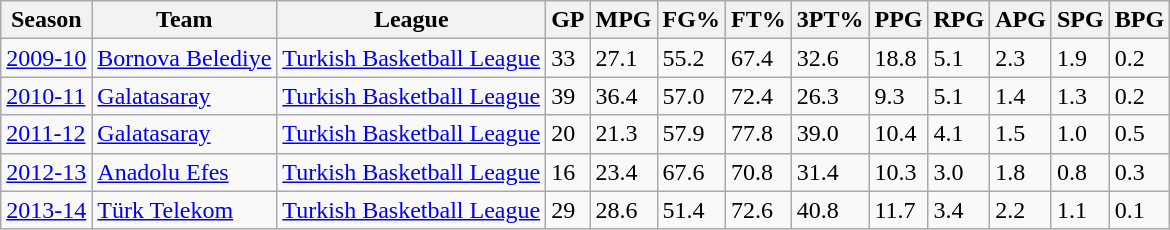<table class="wikitable sortable">
<tr>
<th>Season</th>
<th>Team</th>
<th>League</th>
<th>GP</th>
<th>MPG</th>
<th>FG%</th>
<th>FT%</th>
<th>3PT%</th>
<th>PPG</th>
<th>RPG</th>
<th>APG</th>
<th>SPG</th>
<th>BPG</th>
</tr>
<tr>
<td><a href='#'>2009-10</a></td>
<td><a href='#'>Bornova Belediye</a></td>
<td><a href='#'>Turkish Basketball League</a></td>
<td>33</td>
<td>27.1</td>
<td>55.2</td>
<td>67.4</td>
<td>32.6</td>
<td>18.8</td>
<td>5.1</td>
<td>2.3</td>
<td>1.9</td>
<td>0.2</td>
</tr>
<tr>
<td><a href='#'>2010-11</a></td>
<td><a href='#'>Galatasaray</a></td>
<td><a href='#'>Turkish Basketball League</a></td>
<td>39</td>
<td>36.4</td>
<td>57.0</td>
<td>72.4</td>
<td>26.3</td>
<td>9.3</td>
<td>5.1</td>
<td>1.4</td>
<td>1.3</td>
<td>0.2</td>
</tr>
<tr>
<td><a href='#'>2011-12</a></td>
<td><a href='#'>Galatasaray</a></td>
<td><a href='#'>Turkish Basketball League</a></td>
<td>20</td>
<td>21.3</td>
<td>57.9</td>
<td>77.8</td>
<td>39.0</td>
<td>10.4</td>
<td>4.1</td>
<td>1.5</td>
<td>1.0</td>
<td>0.5</td>
</tr>
<tr>
<td><a href='#'>2012-13</a></td>
<td><a href='#'>Anadolu Efes</a></td>
<td><a href='#'>Turkish Basketball League</a></td>
<td>16</td>
<td>23.4</td>
<td>67.6</td>
<td>70.8</td>
<td>31.4</td>
<td>10.3</td>
<td>3.0</td>
<td>1.8</td>
<td>0.8</td>
<td>0.3</td>
</tr>
<tr>
<td><a href='#'>2013-14</a></td>
<td><a href='#'>Türk Telekom</a></td>
<td><a href='#'>Turkish Basketball League</a></td>
<td>29</td>
<td>28.6</td>
<td>51.4</td>
<td>72.6</td>
<td>40.8</td>
<td>11.7</td>
<td>3.4</td>
<td>2.2</td>
<td>1.1</td>
<td>0.1</td>
</tr>
</table>
